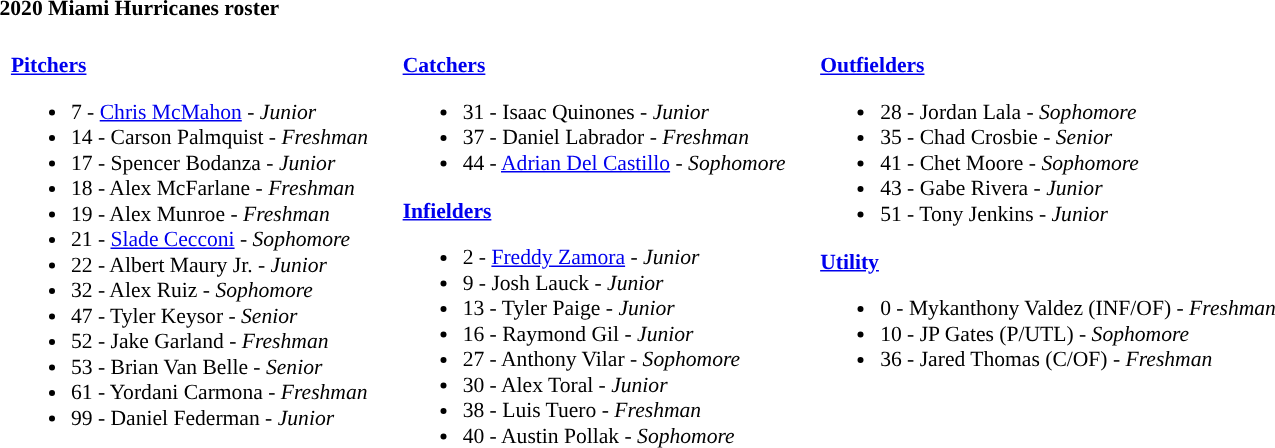<table class="toccolours" style="text-align: left; font-size:90%;">
<tr>
<th colspan="9">2020 Miami Hurricanes roster</th>
</tr>
<tr>
<td width="03"> </td>
<td valign="top"><br><strong><a href='#'>Pitchers</a></strong><ul><li>7 - <a href='#'>Chris McMahon</a> - <em>Junior</em></li><li>14 - Carson Palmquist - <em>Freshman</em></li><li>17 - Spencer Bodanza - <em>Junior</em></li><li>18 - Alex McFarlane - <em>Freshman</em></li><li>19 - Alex Munroe - <em>Freshman</em></li><li>21 - <a href='#'>Slade Cecconi</a> - <em>Sophomore</em></li><li>22 - Albert Maury Jr. - <em> Junior</em></li><li>32 - Alex Ruiz - <em> Sophomore</em></li><li>47 - Tyler Keysor - <em>Senior</em></li><li>52 - Jake Garland - <em>Freshman</em></li><li>53 - Brian Van Belle - <em> Senior</em></li><li>61 - Yordani Carmona - <em>Freshman</em></li><li>99 - Daniel Federman - <em>Junior</em></li></ul></td>
<td width="15"> </td>
<td valign="top"><br><strong><a href='#'>Catchers</a></strong><ul><li>31 - Isaac Quinones - <em>Junior</em></li><li>37 - Daniel Labrador - <em>Freshman</em></li><li>44 - <a href='#'>Adrian Del Castillo</a> - <em>Sophomore</em></li></ul><strong><a href='#'>Infielders</a></strong><ul><li>2 - <a href='#'>Freddy Zamora</a> - <em>Junior</em></li><li>9 - Josh Lauck - <em>Junior</em></li><li>13 - Tyler Paige - <em>Junior</em></li><li>16 - Raymond Gil - <em>Junior</em></li><li>27 - Anthony Vilar - <em>Sophomore</em></li><li>30 - Alex Toral - <em>Junior</em></li><li>38 - Luis Tuero - <em> Freshman</em></li><li>40 - Austin Pollak - <em>Sophomore</em></li></ul></td>
<td width="15"> </td>
<td valign="top"><br><strong><a href='#'>Outfielders</a></strong><ul><li>28 - Jordan Lala - <em>Sophomore</em></li><li>35 - Chad Crosbie - <em>Senior</em></li><li>41 - Chet Moore - <em>Sophomore</em></li><li>43 - Gabe Rivera - <em>Junior</em></li><li>51 - Tony Jenkins - <em>Junior</em></li></ul><strong><a href='#'>Utility</a></strong><ul><li>0 - Mykanthony Valdez (INF/OF) - <em>Freshman</em></li><li>10 - JP Gates (P/UTL) - <em>Sophomore</em></li><li>36 - Jared Thomas (C/OF) - <em>Freshman</em></li></ul></td>
<td width="25"> </td>
</tr>
</table>
